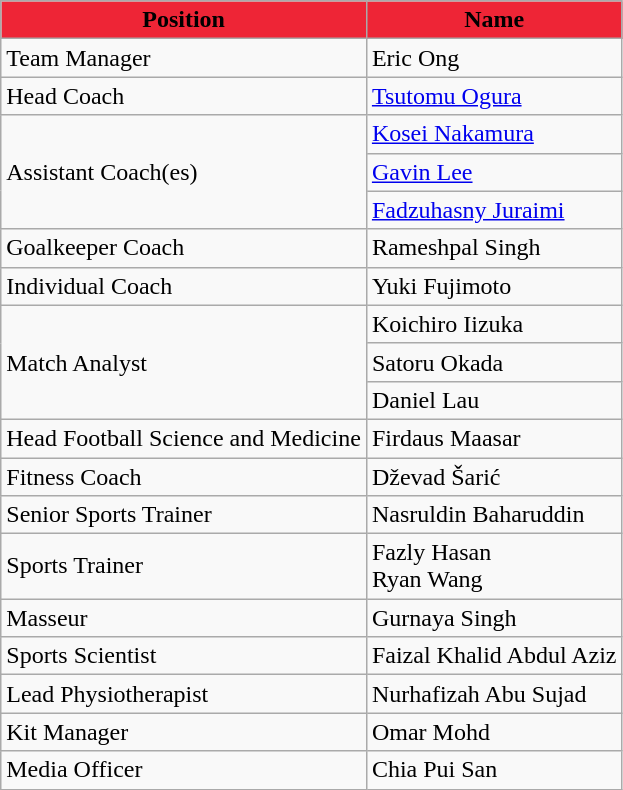<table class="wikitable">
<tr>
<th style="background-color:#EE2536;"><span>Position</span></th>
<th style="background-color:#EE2536;"><span>Name</span></th>
</tr>
<tr>
<td>Team Manager</td>
<td> Eric Ong</td>
</tr>
<tr>
<td>Head Coach</td>
<td> <a href='#'>Tsutomu Ogura</a></td>
</tr>
<tr>
<td rowspan="3">Assistant Coach(es)</td>
<td> <a href='#'>Kosei Nakamura</a></td>
</tr>
<tr>
<td> <a href='#'>Gavin Lee</a></td>
</tr>
<tr>
<td> <a href='#'>Fadzuhasny Juraimi</a></td>
</tr>
<tr>
<td>Goalkeeper Coach</td>
<td> Rameshpal Singh</td>
</tr>
<tr>
<td>Individual Coach</td>
<td> Yuki Fujimoto</td>
</tr>
<tr>
<td rowspan="3">Match Analyst</td>
<td> Koichiro Iizuka</td>
</tr>
<tr>
<td> Satoru Okada</td>
</tr>
<tr>
<td> Daniel Lau</td>
</tr>
<tr>
<td>Head Football Science and Medicine</td>
<td> Firdaus Maasar</td>
</tr>
<tr>
<td>Fitness Coach</td>
<td> Dževad Šarić</td>
</tr>
<tr>
<td>Senior Sports Trainer</td>
<td> Nasruldin Baharuddin</td>
</tr>
<tr>
<td>Sports Trainer</td>
<td> Fazly Hasan <br> Ryan Wang</td>
</tr>
<tr>
<td>Masseur</td>
<td> Gurnaya Singh</td>
</tr>
<tr>
<td>Sports Scientist</td>
<td> Faizal Khalid Abdul Aziz</td>
</tr>
<tr>
<td>Lead Physiotherapist</td>
<td> Nurhafizah Abu Sujad</td>
</tr>
<tr>
<td>Kit Manager</td>
<td> Omar Mohd</td>
</tr>
<tr>
<td>Media Officer</td>
<td> Chia Pui San</td>
</tr>
</table>
